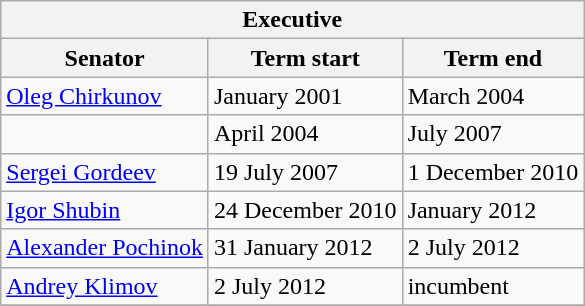<table class="wikitable sortable">
<tr>
<th colspan=3>Executive</th>
</tr>
<tr>
<th>Senator</th>
<th>Term start</th>
<th>Term end</th>
</tr>
<tr>
<td><a href='#'>Oleg Chirkunov</a></td>
<td>January 2001</td>
<td>March 2004</td>
</tr>
<tr>
<td></td>
<td>April 2004</td>
<td>July 2007</td>
</tr>
<tr>
<td><a href='#'>Sergei Gordeev</a></td>
<td>19 July 2007</td>
<td>1 December 2010</td>
</tr>
<tr>
<td><a href='#'>Igor Shubin</a></td>
<td>24 December 2010</td>
<td>January 2012</td>
</tr>
<tr>
<td><a href='#'>Alexander Pochinok</a></td>
<td>31 January 2012</td>
<td>2 July 2012</td>
</tr>
<tr>
<td><a href='#'>Andrey Klimov</a></td>
<td>2 July 2012</td>
<td>incumbent</td>
</tr>
<tr>
</tr>
</table>
